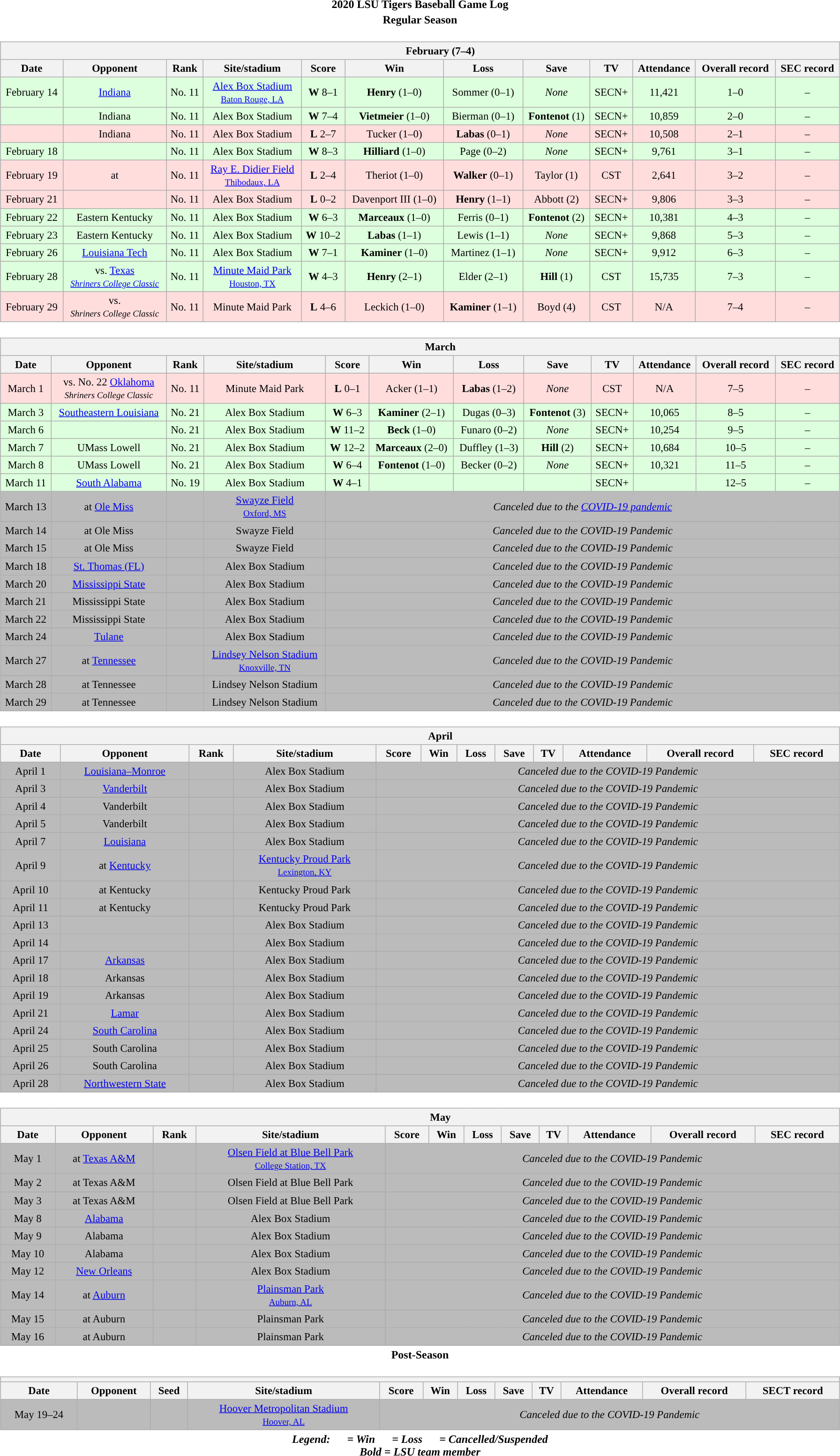<table class="toccolours" width=95% style="clear:both; margin:1.5em auto; text-align:center;">
<tr>
<th colspan=2>2020 LSU Tigers Baseball Game Log</th>
</tr>
<tr>
<th colspan=2>Regular Season</th>
</tr>
<tr valign="top">
<td><br><table class="wikitable collapsible collapsed" style="margin:auto; width:100%; text-align:center; font-size:95%">
<tr>
<th colspan=12 style="padding-left:4em;">February (7–4)</th>
</tr>
<tr>
<th>Date</th>
<th>Opponent</th>
<th>Rank</th>
<th>Site/stadium</th>
<th>Score</th>
<th>Win</th>
<th>Loss</th>
<th>Save</th>
<th>TV</th>
<th>Attendance</th>
<th>Overall record</th>
<th>SEC record</th>
</tr>
<tr align="center" bgcolor="#ddffdd">
<td>February 14</td>
<td><a href='#'>Indiana</a></td>
<td>No. 11</td>
<td><a href='#'>Alex Box Stadium</a><br><small><a href='#'>Baton Rouge, LA</a></small></td>
<td><strong>W</strong> 8–1</td>
<td><strong>Henry</strong> (1–0)</td>
<td>Sommer (0–1)</td>
<td><em>None</em></td>
<td>SECN+</td>
<td>11,421</td>
<td>1–0</td>
<td>–</td>
</tr>
<tr align="center" bgcolor="#ddffdd">
<td></td>
<td>Indiana</td>
<td>No. 11</td>
<td>Alex Box Stadium</td>
<td><strong>W</strong> 7–4</td>
<td><strong>Vietmeier</strong> (1–0)</td>
<td>Bierman (0–1)</td>
<td><strong>Fontenot</strong> (1)</td>
<td>SECN+</td>
<td>10,859</td>
<td>2–0</td>
<td>–</td>
</tr>
<tr align="center" bgcolor="#ffdddd">
<td></td>
<td>Indiana</td>
<td>No. 11</td>
<td>Alex Box Stadium</td>
<td><strong>L</strong> 2–7</td>
<td>Tucker (1–0)</td>
<td><strong>Labas</strong> (0–1)</td>
<td><em>None</em></td>
<td>SECN+</td>
<td>10,508</td>
<td>2–1</td>
<td>–</td>
</tr>
<tr align="center" bgcolor="#ddffdd">
<td>February 18</td>
<td></td>
<td>No. 11</td>
<td>Alex Box Stadium</td>
<td><strong>W</strong> 8–3</td>
<td><strong>Hilliard</strong> (1–0)</td>
<td>Page (0–2)</td>
<td><em>None</em></td>
<td>SECN+</td>
<td>9,761</td>
<td>3–1</td>
<td>–</td>
</tr>
<tr align="center" bgcolor="#ffdddd">
<td>February 19</td>
<td>at </td>
<td>No. 11</td>
<td><a href='#'>Ray E. Didier Field</a><br><small><a href='#'>Thibodaux, LA</a></small></td>
<td><strong>L</strong> 2–4</td>
<td>Theriot (1–0)</td>
<td><strong>Walker</strong> (0–1)</td>
<td>Taylor (1)</td>
<td>CST</td>
<td>2,641</td>
<td>3–2</td>
<td>–</td>
</tr>
<tr align="center" bgcolor="#ffdddd">
<td>February 21</td>
<td></td>
<td>No. 11</td>
<td>Alex Box Stadium</td>
<td><strong>L</strong> 0–2</td>
<td>Davenport III (1–0)</td>
<td><strong>Henry</strong> (1–1)</td>
<td>Abbott (2)</td>
<td>SECN+</td>
<td>9,806</td>
<td>3–3</td>
<td>–</td>
</tr>
<tr align="center" bgcolor="#ddffdd">
<td>February 22</td>
<td>Eastern Kentucky</td>
<td>No. 11</td>
<td>Alex Box Stadium</td>
<td><strong>W</strong> 6–3</td>
<td><strong>Marceaux</strong> (1–0)</td>
<td>Ferris (0–1)</td>
<td><strong>Fontenot</strong> (2)</td>
<td>SECN+</td>
<td>10,381</td>
<td>4–3</td>
<td>–</td>
</tr>
<tr align="center" bgcolor="#ddffdd">
<td>February 23</td>
<td>Eastern Kentucky</td>
<td>No. 11</td>
<td>Alex Box Stadium</td>
<td><strong>W</strong> 10–2</td>
<td><strong>Labas</strong> (1–1)</td>
<td>Lewis (1–1)</td>
<td><em>None</em></td>
<td>SECN+</td>
<td>9,868</td>
<td>5–3</td>
<td>–</td>
</tr>
<tr align="center" bgcolor="#ddffdd">
<td>February 26</td>
<td><a href='#'>Louisiana Tech</a></td>
<td>No. 11</td>
<td>Alex Box Stadium</td>
<td><strong>W</strong> 7–1</td>
<td><strong>Kaminer</strong> (1–0)</td>
<td>Martinez (1–1)</td>
<td><em>None</em></td>
<td>SECN+</td>
<td>9,912</td>
<td>6–3</td>
<td>–</td>
</tr>
<tr align="center" bgcolor="ddffdd">
<td>February 28</td>
<td>vs. <a href='#'>Texas</a><br><small><em><a href='#'>Shriners College Classic</a></em></small></td>
<td>No. 11</td>
<td><a href='#'>Minute Maid Park</a><br><small><a href='#'>Houston, TX</a></small></td>
<td><strong>W</strong> 4–3</td>
<td><strong>Henry</strong> (2–1)</td>
<td>Elder (2–1)</td>
<td><strong>Hill</strong> (1)</td>
<td>CST</td>
<td>15,735</td>
<td>7–3</td>
<td>–</td>
</tr>
<tr align="center" bgcolor="#ffdddd">
<td>February 29</td>
<td>vs. <br><small><em>Shriners College Classic</em></small></td>
<td>No. 11</td>
<td>Minute Maid Park</td>
<td><strong>L</strong> 4–6</td>
<td>Leckich (1–0)</td>
<td><strong>Kaminer</strong> (1–1)</td>
<td>Boyd (4)</td>
<td>CST</td>
<td>N/A</td>
<td>7–4</td>
<td>–</td>
</tr>
</table>
</td>
</tr>
<tr>
<td><br><table class="wikitable collapsible " style="margin:auto; width:100%; text-align:center; font-size:95%">
<tr>
<th colspan=12 style="padding-left:4em;">March</th>
</tr>
<tr>
<th>Date</th>
<th>Opponent</th>
<th>Rank</th>
<th>Site/stadium</th>
<th>Score</th>
<th>Win</th>
<th>Loss</th>
<th>Save</th>
<th>TV</th>
<th>Attendance</th>
<th>Overall record</th>
<th>SEC record</th>
</tr>
<tr align="center" bgcolor="#ffdddd">
<td>March 1</td>
<td>vs. No. 22 <a href='#'>Oklahoma</a><br><small><em>Shriners College Classic</em></small></td>
<td>No. 11</td>
<td>Minute Maid Park</td>
<td><strong>L</strong> 0–1</td>
<td>Acker (1–1)</td>
<td><strong>Labas</strong> (1–2)</td>
<td><em>None</em></td>
<td>CST</td>
<td>N/A</td>
<td>7–5</td>
<td>–</td>
</tr>
<tr align="center" bgcolor="#ddffdd">
<td>March 3</td>
<td><a href='#'>Southeastern Louisiana</a></td>
<td>No. 21</td>
<td>Alex Box Stadium</td>
<td><strong>W</strong> 6–3</td>
<td><strong>Kaminer</strong> (2–1)</td>
<td>Dugas (0–3)</td>
<td><strong>Fontenot</strong> (3)</td>
<td>SECN+</td>
<td>10,065</td>
<td>8–5</td>
<td>–</td>
</tr>
<tr align="center" bgcolor="#ddffdd">
<td>March 6</td>
<td></td>
<td>No. 21</td>
<td>Alex Box Stadium</td>
<td><strong>W</strong> 11–2</td>
<td><strong>Beck</strong> (1–0)</td>
<td>Funaro (0–2)</td>
<td><em>None</em></td>
<td>SECN+</td>
<td>10,254</td>
<td>9–5</td>
<td>–</td>
</tr>
<tr align="center" bgcolor="#ddffdd">
<td>March 7</td>
<td>UMass Lowell</td>
<td>No. 21</td>
<td>Alex Box Stadium</td>
<td><strong>W</strong> 12–2</td>
<td><strong>Marceaux</strong> (2–0)</td>
<td>Duffley (1–3)</td>
<td><strong>Hill</strong> (2)</td>
<td>SECN+</td>
<td>10,684</td>
<td>10–5</td>
<td>–</td>
</tr>
<tr align="center" bgcolor="#ddffdd">
<td>March 8</td>
<td>UMass Lowell</td>
<td>No. 21</td>
<td>Alex Box Stadium</td>
<td><strong>W</strong> 6–4</td>
<td><strong>Fontenot</strong> (1–0)</td>
<td>Becker (0–2)</td>
<td><em>None</em></td>
<td>SECN+</td>
<td>10,321</td>
<td>11–5</td>
<td>–</td>
</tr>
<tr align="center" bgcolor="#ddffdd">
<td>March 11</td>
<td><a href='#'>South Alabama</a></td>
<td>No. 19</td>
<td>Alex Box Stadium</td>
<td><strong>W</strong> 4–1</td>
<td></td>
<td></td>
<td></td>
<td>SECN+</td>
<td></td>
<td>12–5</td>
<td>–</td>
</tr>
<tr align="center" bgcolor="bbbbbb">
<td>March 13</td>
<td>at <a href='#'>Ole Miss</a></td>
<td></td>
<td><a href='#'>Swayze Field</a><br><small><a href='#'>Oxford, MS</a></small></td>
<td colspan=8><em>Canceled due to the <a href='#'>COVID-19 pandemic</a></em></td>
</tr>
<tr align="center" bgcolor="bbbbbb">
<td>March 14</td>
<td>at Ole Miss</td>
<td></td>
<td>Swayze Field</td>
<td colspan=8><em>Canceled due to the COVID-19 Pandemic</em></td>
</tr>
<tr align="center" bgcolor="bbbbbb">
<td>March 15</td>
<td>at Ole Miss</td>
<td></td>
<td>Swayze Field</td>
<td colspan=8><em>Canceled due to the COVID-19 Pandemic</em></td>
</tr>
<tr align="center" bgcolor="bbbbbb">
<td>March 18</td>
<td><a href='#'>St. Thomas (FL)</a></td>
<td></td>
<td>Alex Box Stadium</td>
<td colspan=8><em>Canceled due to the COVID-19 Pandemic</em></td>
</tr>
<tr align="center" bgcolor="bbbbbb">
<td>March 20</td>
<td><a href='#'>Mississippi State</a></td>
<td></td>
<td>Alex Box Stadium</td>
<td colspan=8><em>Canceled due to the COVID-19 Pandemic</em></td>
</tr>
<tr align="center" bgcolor="bbbbbb">
<td>March 21</td>
<td>Mississippi State</td>
<td></td>
<td>Alex Box Stadium</td>
<td colspan=8><em>Canceled due to the COVID-19 Pandemic</em></td>
</tr>
<tr align="center" bgcolor="bbbbbb">
<td>March 22</td>
<td>Mississippi State</td>
<td></td>
<td>Alex Box Stadium</td>
<td colspan=8><em>Canceled due to the COVID-19 Pandemic</em></td>
</tr>
<tr align="center" bgcolor="bbbbbb">
<td>March 24</td>
<td><a href='#'>Tulane</a></td>
<td></td>
<td>Alex Box Stadium</td>
<td colspan=8><em>Canceled due to the COVID-19 Pandemic</em></td>
</tr>
<tr align="center" bgcolor="bbbbbb">
<td>March 27</td>
<td>at <a href='#'>Tennessee</a></td>
<td></td>
<td><a href='#'>Lindsey Nelson Stadium</a><br><small><a href='#'>Knoxville, TN</a></small></td>
<td colspan=8><em>Canceled due to the COVID-19 Pandemic</em></td>
</tr>
<tr align="center" bgcolor="bbbbbb">
<td>March 28</td>
<td>at Tennessee</td>
<td></td>
<td>Lindsey Nelson Stadium</td>
<td colspan=8><em>Canceled due to the COVID-19 Pandemic</em></td>
</tr>
<tr align="center" bgcolor="bbbbbb">
<td>March 29</td>
<td>at Tennessee</td>
<td></td>
<td>Lindsey Nelson Stadium</td>
<td colspan=8><em>Canceled due to the COVID-19 Pandemic</em></td>
</tr>
</table>
</td>
</tr>
<tr>
<td><br><table class="wikitable collapsible collapsed" style="margin:auto; width:100%; text-align:center; font-size:95%">
<tr>
<th colspan=12 style="padding-left:4em;">April</th>
</tr>
<tr>
<th>Date</th>
<th>Opponent</th>
<th>Rank</th>
<th>Site/stadium</th>
<th>Score</th>
<th>Win</th>
<th>Loss</th>
<th>Save</th>
<th>TV</th>
<th>Attendance</th>
<th>Overall record</th>
<th>SEC record</th>
</tr>
<tr align="center" bgcolor="bbbbbb">
<td>April 1</td>
<td><a href='#'>Louisiana–Monroe</a></td>
<td></td>
<td>Alex Box Stadium</td>
<td colspan=8><em>Canceled due to the COVID-19 Pandemic</em></td>
</tr>
<tr align="center" bgcolor="bbbbbb">
<td>April 3</td>
<td><a href='#'>Vanderbilt</a></td>
<td></td>
<td>Alex Box Stadium</td>
<td colspan=8><em>Canceled due to the COVID-19 Pandemic</em></td>
</tr>
<tr align="center" bgcolor="bbbbbb">
<td>April 4</td>
<td>Vanderbilt</td>
<td></td>
<td>Alex Box Stadium</td>
<td colspan=8><em>Canceled due to the COVID-19 Pandemic</em></td>
</tr>
<tr align="center" bgcolor="bbbbbb">
<td>April 5</td>
<td>Vanderbilt</td>
<td></td>
<td>Alex Box Stadium</td>
<td colspan=8><em>Canceled due to the COVID-19 Pandemic</em></td>
</tr>
<tr align="center" bgcolor="bbbbbb">
<td>April 7</td>
<td><a href='#'>Louisiana</a></td>
<td></td>
<td>Alex Box Stadium</td>
<td colspan=8><em>Canceled due to the COVID-19 Pandemic</em></td>
</tr>
<tr align="center" bgcolor="bbbbbb">
<td>April 9</td>
<td>at <a href='#'>Kentucky</a></td>
<td></td>
<td><a href='#'>Kentucky Proud Park</a><br><small><a href='#'>Lexington, KY</a></small></td>
<td colspan=8><em>Canceled due to the COVID-19 Pandemic</em></td>
</tr>
<tr align="center" bgcolor="bbbbbb">
<td>April 10</td>
<td>at Kentucky</td>
<td></td>
<td>Kentucky Proud Park</td>
<td colspan=8><em>Canceled due to the COVID-19 Pandemic</em></td>
</tr>
<tr align="center" bgcolor="bbbbbb">
<td>April 11</td>
<td>at Kentucky</td>
<td></td>
<td>Kentucky Proud Park</td>
<td colspan=8><em>Canceled due to the COVID-19 Pandemic</em></td>
</tr>
<tr align="center" bgcolor="bbbbbb">
<td>April 13</td>
<td></td>
<td></td>
<td>Alex Box Stadium</td>
<td colspan=8><em>Canceled due to the COVID-19 Pandemic</em></td>
</tr>
<tr align="center" bgcolor="bbbbbb">
<td>April 14</td>
<td></td>
<td></td>
<td>Alex Box Stadium</td>
<td colspan=8><em>Canceled due to the COVID-19 Pandemic</em></td>
</tr>
<tr align="center" bgcolor="bbbbbb">
<td>April 17</td>
<td><a href='#'>Arkansas</a></td>
<td></td>
<td>Alex Box Stadium</td>
<td colspan=8><em>Canceled due to the COVID-19 Pandemic</em></td>
</tr>
<tr align="center" bgcolor="bbbbbb">
<td>April 18</td>
<td>Arkansas</td>
<td></td>
<td>Alex Box Stadium</td>
<td colspan=8><em>Canceled due to the COVID-19 Pandemic</em></td>
</tr>
<tr align="center" bgcolor="bbbbbb">
<td>April 19</td>
<td>Arkansas</td>
<td></td>
<td>Alex Box Stadium</td>
<td colspan=8><em>Canceled due to the COVID-19 Pandemic</em></td>
</tr>
<tr align="center" bgcolor="bbbbbb">
<td>April 21</td>
<td><a href='#'>Lamar</a></td>
<td></td>
<td>Alex Box Stadium</td>
<td colspan=8><em>Canceled due to the COVID-19 Pandemic</em></td>
</tr>
<tr align="center" bgcolor="bbbbbb">
<td>April 24</td>
<td><a href='#'>South Carolina</a></td>
<td></td>
<td>Alex Box Stadium</td>
<td colspan=8><em>Canceled due to the COVID-19 Pandemic</em></td>
</tr>
<tr align="center" bgcolor="bbbbbb">
<td>April 25</td>
<td>South Carolina</td>
<td></td>
<td>Alex Box Stadium</td>
<td colspan=8><em>Canceled due to the COVID-19 Pandemic</em></td>
</tr>
<tr align="center" bgcolor="bbbbbb">
<td>April 26</td>
<td>South Carolina</td>
<td></td>
<td>Alex Box Stadium</td>
<td colspan=8><em>Canceled due to the COVID-19 Pandemic</em></td>
</tr>
<tr align="center" bgcolor="bbbbbb">
<td>April 28</td>
<td><a href='#'>Northwestern State</a></td>
<td></td>
<td>Alex Box Stadium</td>
<td colspan=8><em>Canceled due to the COVID-19 Pandemic</em></td>
</tr>
</table>
</td>
</tr>
<tr>
<td><br><table class="wikitable collapsible collapsed" style="margin:auto; width:100%; text-align:center; font-size:95%">
<tr>
<th colspan=13 style="padding-left:4em;">May</th>
</tr>
<tr>
<th>Date</th>
<th>Opponent</th>
<th>Rank</th>
<th>Site/stadium</th>
<th>Score</th>
<th>Win</th>
<th>Loss</th>
<th>Save</th>
<th>TV</th>
<th>Attendance</th>
<th>Overall record</th>
<th>SEC record</th>
</tr>
<tr align="center" bgcolor="bbbbbb">
<td>May 1</td>
<td>at <a href='#'>Texas A&M</a></td>
<td></td>
<td><a href='#'>Olsen Field at Blue Bell Park</a><br><small><a href='#'>College Station, TX</a></small></td>
<td colspan=8><em>Canceled due to the COVID-19 Pandemic</em></td>
</tr>
<tr align="center" bgcolor="bbbbbb">
<td>May 2</td>
<td>at Texas A&M</td>
<td></td>
<td>Olsen Field at Blue Bell Park</td>
<td colspan=8><em>Canceled due to the COVID-19 Pandemic</em></td>
</tr>
<tr align="center" bgcolor="bbbbbb">
<td>May 3</td>
<td>at Texas A&M</td>
<td></td>
<td>Olsen Field at Blue Bell Park</td>
<td colspan=8><em>Canceled due to the COVID-19 Pandemic</em></td>
</tr>
<tr align="center" bgcolor="bbbbbb">
<td>May 8</td>
<td><a href='#'>Alabama</a></td>
<td></td>
<td>Alex Box Stadium</td>
<td colspan=8><em>Canceled due to the COVID-19 Pandemic</em></td>
</tr>
<tr align="center" bgcolor="bbbbbb">
<td>May 9</td>
<td>Alabama</td>
<td></td>
<td>Alex Box Stadium</td>
<td colspan=8><em>Canceled due to the COVID-19 Pandemic</em></td>
</tr>
<tr align="center" bgcolor="bbbbbb">
<td>May 10</td>
<td>Alabama</td>
<td></td>
<td>Alex Box Stadium</td>
<td colspan=8><em>Canceled due to the COVID-19 Pandemic</em></td>
</tr>
<tr align="center" bgcolor="bbbbbb">
<td>May 12</td>
<td><a href='#'>New Orleans</a></td>
<td></td>
<td>Alex Box Stadium</td>
<td colspan=8><em>Canceled due to the COVID-19 Pandemic</em></td>
</tr>
<tr align="center" bgcolor="bbbbbb">
<td>May 14</td>
<td>at <a href='#'>Auburn</a></td>
<td></td>
<td><a href='#'>Plainsman Park</a><br><small><a href='#'>Auburn, AL</a></small></td>
<td colspan=8><em>Canceled due to the COVID-19 Pandemic</em></td>
</tr>
<tr align="center" bgcolor="bbbbbb">
<td>May 15</td>
<td>at Auburn</td>
<td></td>
<td>Plainsman Park</td>
<td colspan=8><em>Canceled due to the COVID-19 Pandemic</em></td>
</tr>
<tr align="center" bgcolor="bbbbbb">
<td>May 16</td>
<td>at Auburn</td>
<td></td>
<td>Plainsman Park</td>
<td colspan=8><em>Canceled due to the COVID-19 Pandemic</em></td>
</tr>
<tr align="center" bgcolor="white">
</tr>
</table>
</td>
</tr>
<tr>
<th colspan=2>Post-Season</th>
</tr>
<tr>
<td><br><table class="wikitable collapsible collapsed" style="margin:auto; width:100%; text-align:center; font-size:95%">
<tr>
<th colspan=13 style="padding-left:4em;"></th>
</tr>
<tr>
<th>Date</th>
<th>Opponent</th>
<th>Seed</th>
<th>Site/stadium</th>
<th>Score</th>
<th>Win</th>
<th>Loss</th>
<th>Save</th>
<th>TV</th>
<th>Attendance</th>
<th>Overall record</th>
<th>SECT record</th>
</tr>
<tr align="center" bgcolor="bbbbbb">
<td>May 19–24</td>
<td></td>
<td></td>
<td><a href='#'>Hoover Metropolitan Stadium</a><br><small><a href='#'>Hoover, AL</a></small></td>
<td colspan=8><em>Canceled due to the COVID-19 Pandemic</em></td>
</tr>
</table>
</td>
</tr>
<tr>
<th colspan=9><em>Legend:       = Win       = Loss       = Cancelled/Suspended<br>Bold = LSU team member</em></th>
</tr>
</table>
